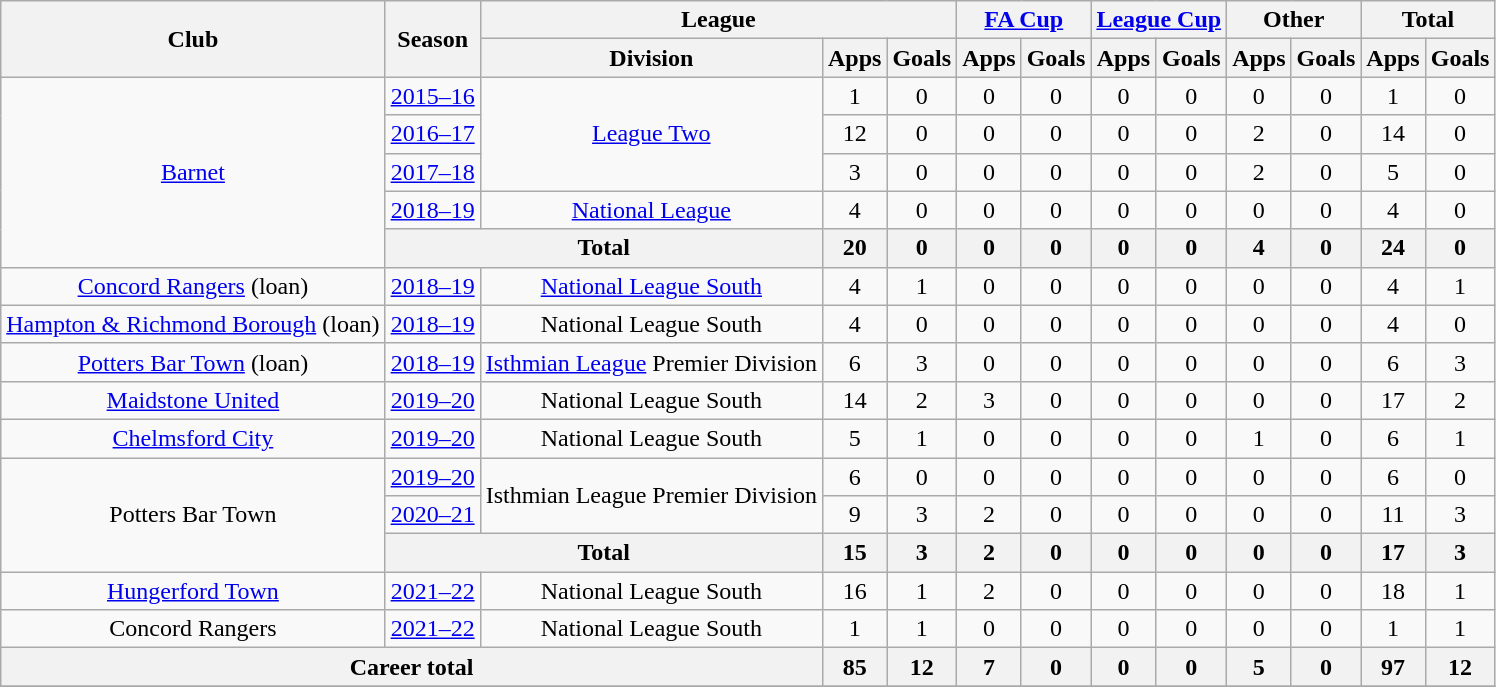<table class="wikitable" style="text-align:center">
<tr>
<th rowspan=2>Club</th>
<th rowspan=2>Season</th>
<th colspan=3>League</th>
<th colspan=2><a href='#'>FA Cup</a></th>
<th colspan=2><a href='#'>League Cup</a></th>
<th colspan=2>Other</th>
<th colspan=2>Total</th>
</tr>
<tr>
<th>Division</th>
<th>Apps</th>
<th>Goals</th>
<th>Apps</th>
<th>Goals</th>
<th>Apps</th>
<th>Goals</th>
<th>Apps</th>
<th>Goals</th>
<th>Apps</th>
<th>Goals</th>
</tr>
<tr>
<td rowspan="5"><a href='#'>Barnet</a></td>
<td><a href='#'>2015–16</a></td>
<td rowspan="3"><a href='#'>League Two</a></td>
<td>1</td>
<td>0</td>
<td>0</td>
<td>0</td>
<td>0</td>
<td>0</td>
<td>0</td>
<td>0</td>
<td>1</td>
<td>0</td>
</tr>
<tr>
<td><a href='#'>2016–17</a></td>
<td>12</td>
<td>0</td>
<td>0</td>
<td>0</td>
<td>0</td>
<td>0</td>
<td>2</td>
<td>0</td>
<td>14</td>
<td>0</td>
</tr>
<tr>
<td><a href='#'>2017–18</a></td>
<td>3</td>
<td>0</td>
<td>0</td>
<td>0</td>
<td>0</td>
<td>0</td>
<td>2</td>
<td>0</td>
<td>5</td>
<td>0</td>
</tr>
<tr>
<td><a href='#'>2018–19</a></td>
<td><a href='#'>National League</a></td>
<td>4</td>
<td>0</td>
<td>0</td>
<td>0</td>
<td>0</td>
<td>0</td>
<td>0</td>
<td>0</td>
<td>4</td>
<td>0</td>
</tr>
<tr>
<th colspan="2">Total</th>
<th>20</th>
<th>0</th>
<th>0</th>
<th>0</th>
<th>0</th>
<th>0</th>
<th>4</th>
<th>0</th>
<th>24</th>
<th>0</th>
</tr>
<tr>
<td><a href='#'>Concord Rangers</a> (loan)</td>
<td><a href='#'>2018–19</a></td>
<td><a href='#'>National League South</a></td>
<td>4</td>
<td>1</td>
<td>0</td>
<td>0</td>
<td>0</td>
<td>0</td>
<td>0</td>
<td>0</td>
<td>4</td>
<td>1</td>
</tr>
<tr>
<td><a href='#'>Hampton & Richmond Borough</a> (loan)</td>
<td><a href='#'>2018–19</a></td>
<td>National League South</td>
<td>4</td>
<td>0</td>
<td>0</td>
<td>0</td>
<td>0</td>
<td>0</td>
<td>0</td>
<td>0</td>
<td>4</td>
<td>0</td>
</tr>
<tr>
<td><a href='#'>Potters Bar Town</a> (loan)</td>
<td><a href='#'>2018–19</a></td>
<td><a href='#'>Isthmian League</a> Premier Division</td>
<td>6</td>
<td>3</td>
<td>0</td>
<td>0</td>
<td>0</td>
<td>0</td>
<td>0</td>
<td>0</td>
<td>6</td>
<td>3</td>
</tr>
<tr>
<td><a href='#'>Maidstone United</a></td>
<td><a href='#'>2019–20</a></td>
<td>National League South</td>
<td>14</td>
<td>2</td>
<td>3</td>
<td>0</td>
<td>0</td>
<td>0</td>
<td>0</td>
<td>0</td>
<td>17</td>
<td>2</td>
</tr>
<tr>
<td><a href='#'>Chelmsford City</a></td>
<td><a href='#'>2019–20</a></td>
<td>National League South</td>
<td>5</td>
<td>1</td>
<td>0</td>
<td>0</td>
<td>0</td>
<td>0</td>
<td>1</td>
<td>0</td>
<td>6</td>
<td>1</td>
</tr>
<tr>
<td rowspan="3">Potters Bar Town</td>
<td><a href='#'>2019–20</a></td>
<td rowspan="2">Isthmian League Premier Division</td>
<td>6</td>
<td>0</td>
<td>0</td>
<td>0</td>
<td>0</td>
<td>0</td>
<td>0</td>
<td>0</td>
<td>6</td>
<td>0</td>
</tr>
<tr>
<td><a href='#'>2020–21</a></td>
<td>9</td>
<td>3</td>
<td>2</td>
<td>0</td>
<td>0</td>
<td>0</td>
<td>0</td>
<td>0</td>
<td>11</td>
<td>3</td>
</tr>
<tr>
<th colspan="2">Total</th>
<th>15</th>
<th>3</th>
<th>2</th>
<th>0</th>
<th>0</th>
<th>0</th>
<th>0</th>
<th>0</th>
<th>17</th>
<th>3</th>
</tr>
<tr>
<td><a href='#'>Hungerford Town</a></td>
<td><a href='#'>2021–22</a></td>
<td>National League South</td>
<td>16</td>
<td>1</td>
<td>2</td>
<td>0</td>
<td>0</td>
<td>0</td>
<td>0</td>
<td>0</td>
<td>18</td>
<td>1</td>
</tr>
<tr>
<td>Concord Rangers</td>
<td><a href='#'>2021–22</a></td>
<td>National League South</td>
<td>1</td>
<td>1</td>
<td>0</td>
<td>0</td>
<td>0</td>
<td>0</td>
<td>0</td>
<td>0</td>
<td>1</td>
<td>1</td>
</tr>
<tr>
<th colspan="3">Career total</th>
<th>85</th>
<th>12</th>
<th>7</th>
<th>0</th>
<th>0</th>
<th>0</th>
<th>5</th>
<th>0</th>
<th>97</th>
<th>12</th>
</tr>
<tr>
</tr>
</table>
